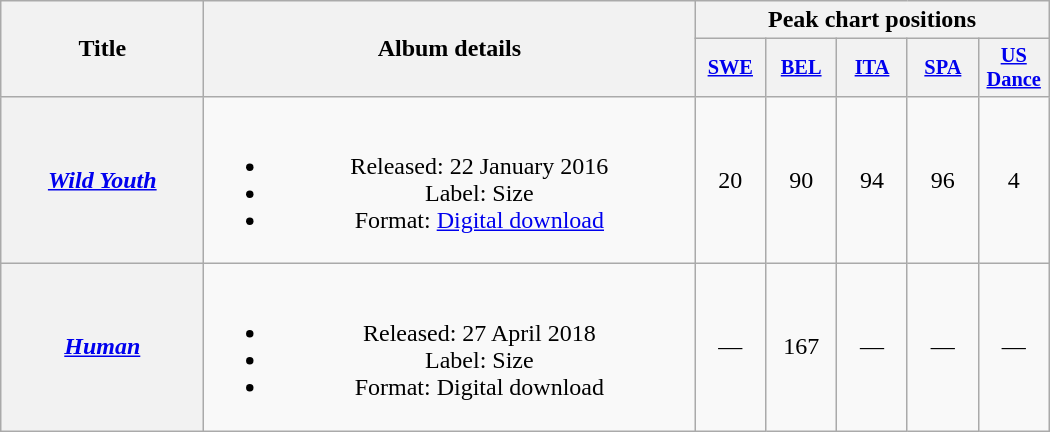<table class="wikitable plainrowheaders" style="text-align:center;">
<tr>
<th scope="col" rowspan="2" style="width:8em;">Title</th>
<th scope="col" rowspan="2" style="width:20em;">Album details</th>
<th scope="col" colspan="6">Peak chart positions</th>
</tr>
<tr>
<th scope="col" style="width:3em;font-size:85%;"><a href='#'>SWE</a><br></th>
<th scope="col" style="width:3em;font-size:85%;"><a href='#'>BEL</a><br></th>
<th scope="col" style="width:3em;font-size:85%;"><a href='#'>ITA</a><br></th>
<th scope="col" style="width:3em;font-size:85%;"><a href='#'>SPA</a><br></th>
<th scope="col" style="width:3em;font-size:85%;"><a href='#'>US<br>Dance</a><br></th>
</tr>
<tr>
<th scope="row"><em><a href='#'>Wild Youth</a></em></th>
<td><br><ul><li>Released: 22 January 2016</li><li>Label: Size</li><li>Format: <a href='#'>Digital download</a></li></ul></td>
<td>20</td>
<td>90</td>
<td>94</td>
<td>96</td>
<td>4</td>
</tr>
<tr>
<th scope="row"><em><a href='#'>Human</a></em></th>
<td><br><ul><li>Released: 27 April 2018</li><li>Label: Size</li><li>Format: Digital download</li></ul></td>
<td>—</td>
<td>167</td>
<td>—</td>
<td>—</td>
<td>—</td>
</tr>
</table>
